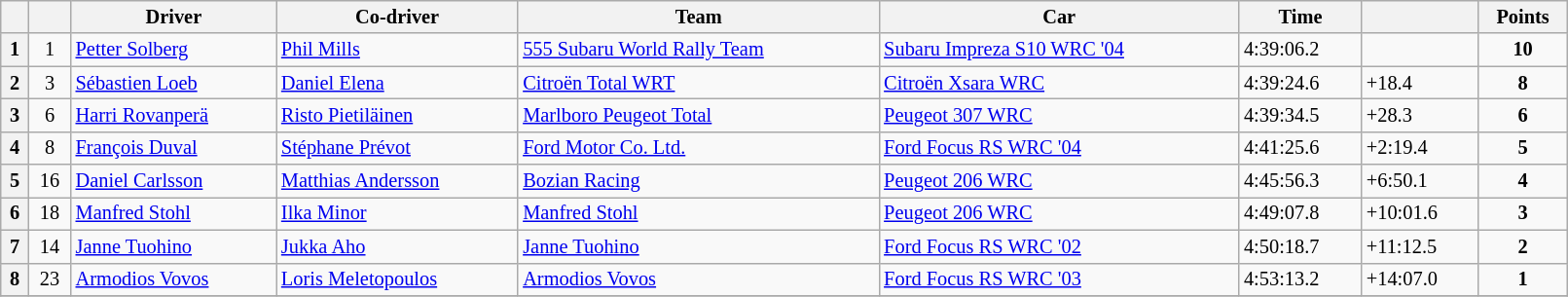<table class="wikitable" width=85% style="font-size: 85%;">
<tr>
<th></th>
<th></th>
<th>Driver</th>
<th>Co-driver</th>
<th>Team</th>
<th>Car</th>
<th>Time</th>
<th></th>
<th>Points</th>
</tr>
<tr>
<th>1</th>
<td align="center">1</td>
<td> <a href='#'>Petter Solberg</a></td>
<td> <a href='#'>Phil Mills</a></td>
<td> <a href='#'>555 Subaru World Rally Team</a></td>
<td><a href='#'>Subaru Impreza S10 WRC '04</a></td>
<td>4:39:06.2</td>
<td></td>
<td align="center"><strong>10</strong></td>
</tr>
<tr>
<th>2</th>
<td align="center">3</td>
<td> <a href='#'>Sébastien Loeb</a></td>
<td> <a href='#'>Daniel Elena</a></td>
<td> <a href='#'>Citroën Total WRT</a></td>
<td><a href='#'>Citroën Xsara WRC</a></td>
<td>4:39:24.6</td>
<td>+18.4</td>
<td align="center"><strong>8</strong></td>
</tr>
<tr>
<th>3</th>
<td align="center">6</td>
<td> <a href='#'>Harri Rovanperä</a></td>
<td> <a href='#'>Risto Pietiläinen</a></td>
<td> <a href='#'>Marlboro Peugeot Total</a></td>
<td><a href='#'>Peugeot 307 WRC</a></td>
<td>4:39:34.5</td>
<td>+28.3</td>
<td align="center"><strong>6</strong></td>
</tr>
<tr>
<th>4</th>
<td align="center">8</td>
<td> <a href='#'>François Duval</a></td>
<td> <a href='#'>Stéphane Prévot</a></td>
<td> <a href='#'>Ford Motor Co. Ltd.</a></td>
<td><a href='#'>Ford Focus RS WRC '04</a></td>
<td>4:41:25.6</td>
<td>+2:19.4</td>
<td align="center"><strong>5</strong></td>
</tr>
<tr>
<th>5</th>
<td align="center">16</td>
<td> <a href='#'>Daniel Carlsson</a></td>
<td> <a href='#'>Matthias Andersson</a></td>
<td> <a href='#'>Bozian Racing</a></td>
<td><a href='#'>Peugeot 206 WRC</a></td>
<td>4:45:56.3</td>
<td>+6:50.1</td>
<td align="center"><strong>4</strong></td>
</tr>
<tr>
<th>6</th>
<td align="center">18</td>
<td> <a href='#'>Manfred Stohl</a></td>
<td> <a href='#'>Ilka Minor</a></td>
<td> <a href='#'>Manfred Stohl</a></td>
<td><a href='#'>Peugeot 206 WRC</a></td>
<td>4:49:07.8</td>
<td>+10:01.6</td>
<td align="center"><strong>3</strong></td>
</tr>
<tr>
<th>7</th>
<td align="center">14</td>
<td> <a href='#'>Janne Tuohino</a></td>
<td> <a href='#'>Jukka Aho</a></td>
<td> <a href='#'>Janne Tuohino</a></td>
<td><a href='#'>Ford Focus RS WRC '02</a></td>
<td>4:50:18.7</td>
<td>+11:12.5</td>
<td align="center"><strong>2</strong></td>
</tr>
<tr>
<th>8</th>
<td align="center">23</td>
<td> <a href='#'>Armodios Vovos</a></td>
<td> <a href='#'>Loris Meletopoulos</a></td>
<td> <a href='#'>Armodios Vovos</a></td>
<td><a href='#'>Ford Focus RS WRC '03</a></td>
<td>4:53:13.2</td>
<td>+14:07.0</td>
<td align="center"><strong>1</strong></td>
</tr>
<tr>
</tr>
</table>
